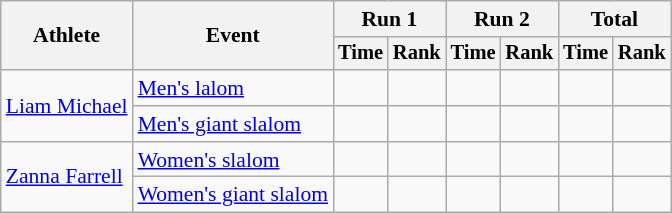<table class="wikitable" style="font-size:90%">
<tr>
<th rowspan=2>Athlete</th>
<th rowspan=2>Event</th>
<th colspan=2>Run 1</th>
<th colspan=2>Run 2</th>
<th colspan=2>Total</th>
</tr>
<tr style="font-size:95%">
<th>Time</th>
<th>Rank</th>
<th>Time</th>
<th>Rank</th>
<th>Time</th>
<th>Rank</th>
</tr>
<tr align=center>
<td align="left" rowspan="2"><a href='#'>Liam Michael</a></td>
<td align="left"><a href='#'>Men's lalom</a></td>
<td></td>
<td></td>
<td></td>
<td></td>
<td></td>
<td></td>
</tr>
<tr align=center>
<td align="left"><a href='#'>Men's giant slalom</a></td>
<td></td>
<td></td>
<td></td>
<td></td>
<td></td>
<td></td>
</tr>
<tr align=center>
<td align="left" rowspan="2"><a href='#'>Zanna Farrell</a></td>
<td align="left"><a href='#'>Women's slalom</a></td>
<td></td>
<td></td>
<td></td>
<td></td>
<td></td>
<td></td>
</tr>
<tr align=center>
<td align="left"><a href='#'>Women's giant slalom</a></td>
<td></td>
<td></td>
<td></td>
<td></td>
<td></td>
<td></td>
</tr>
</table>
